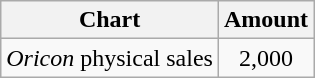<table class="wikitable">
<tr>
<th>Chart</th>
<th>Amount</th>
</tr>
<tr>
<td><em>Oricon</em> physical sales</td>
<td align="center">2,000</td>
</tr>
</table>
